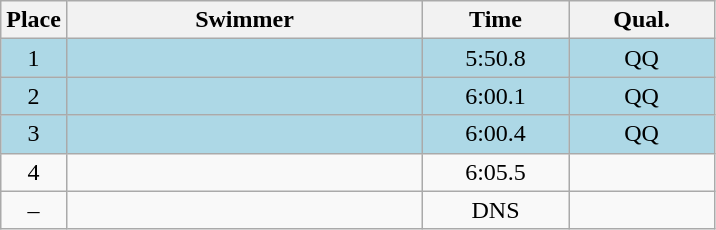<table class=wikitable style="text-align:center">
<tr>
<th>Place</th>
<th width=230>Swimmer</th>
<th width=90>Time</th>
<th width=90>Qual.</th>
</tr>
<tr bgcolor=lightblue>
<td>1</td>
<td align=left></td>
<td>5:50.8</td>
<td>QQ</td>
</tr>
<tr bgcolor=lightblue>
<td>2</td>
<td align=left></td>
<td>6:00.1</td>
<td>QQ</td>
</tr>
<tr bgcolor=lightblue>
<td>3</td>
<td align=left></td>
<td>6:00.4</td>
<td>QQ</td>
</tr>
<tr>
<td>4</td>
<td align=left></td>
<td>6:05.5</td>
<td></td>
</tr>
<tr>
<td>–</td>
<td align=left></td>
<td>DNS</td>
<td></td>
</tr>
</table>
